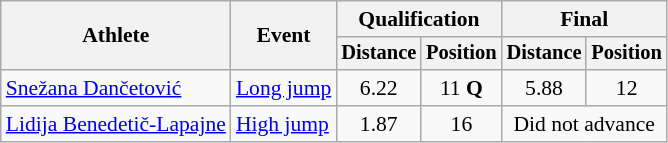<table class=wikitable style="font-size:90%">
<tr>
<th rowspan="2">Athlete</th>
<th rowspan="2">Event</th>
<th colspan="2">Qualification</th>
<th colspan="2">Final</th>
</tr>
<tr style="font-size:95%">
<th>Distance</th>
<th>Position</th>
<th>Distance</th>
<th>Position</th>
</tr>
<tr align=center>
<td align=left><a href='#'>Snežana Dančetović</a></td>
<td align=left><a href='#'>Long jump</a></td>
<td>6.22</td>
<td>11 <strong>Q</strong></td>
<td>5.88</td>
<td>12</td>
</tr>
<tr align=center>
<td align=left><a href='#'>Lidija Benedetič-Lapajne</a></td>
<td align=left><a href='#'>High jump</a></td>
<td>1.87</td>
<td>16</td>
<td colspan=2>Did not advance</td>
</tr>
</table>
